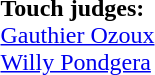<table width=100% style="font-size: 100%">
<tr>
<td><br><strong>Touch judges:</strong>
<br> <a href='#'>Gauthier Ozoux</a>
<br> <a href='#'>Willy Pondgera</a></td>
</tr>
</table>
